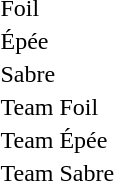<table>
<tr>
<td>Foil</td>
<td></td>
<td></td>
<td><br></td>
</tr>
<tr>
<td>Épée</td>
<td></td>
<td></td>
<td><br></td>
</tr>
<tr>
<td>Sabre</td>
<td></td>
<td></td>
<td><br></td>
</tr>
<tr>
<td>Team Foil</td>
<td></td>
<td></td>
<td></td>
</tr>
<tr>
<td>Team Épée</td>
<td></td>
<td></td>
<td></td>
</tr>
<tr>
<td>Team Sabre</td>
<td></td>
<td></td>
<td></td>
</tr>
</table>
